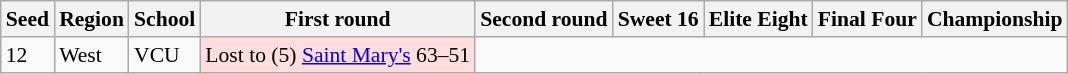<table class="sortable wikitable" style="white-space:nowrap; font-size:90%;">
<tr>
<th>Seed</th>
<th>Region</th>
<th>School</th>
<th>First round</th>
<th>Second round</th>
<th>Sweet 16</th>
<th>Elite Eight</th>
<th>Final Four</th>
<th>Championship</th>
</tr>
<tr>
<td>12</td>
<td>West</td>
<td>VCU</td>
<td style="background:#ffdddd;">Lost to (5) <a href='#'>Saint Mary's</a> 63–51</td>
<td colspan=5></td>
</tr>
</table>
